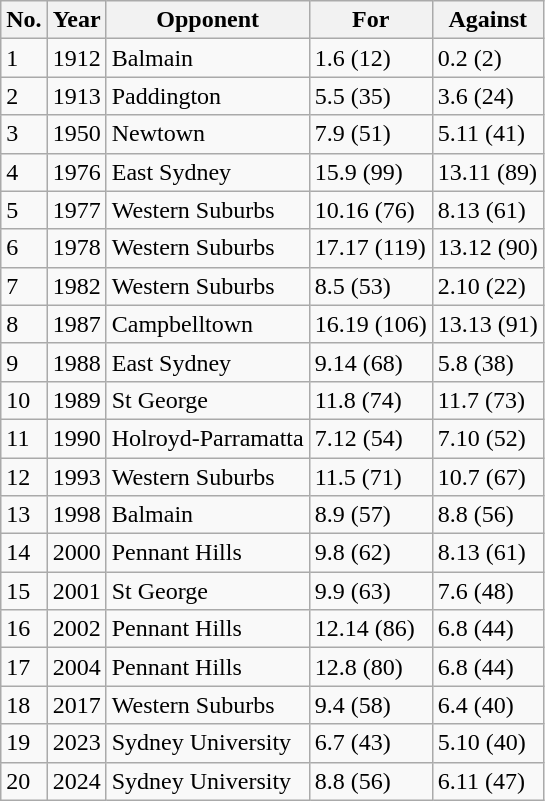<table class="wikitable sortable">
<tr>
<th>No.</th>
<th>Year</th>
<th>Opponent</th>
<th>For</th>
<th>Against</th>
</tr>
<tr>
<td>1</td>
<td>1912</td>
<td>Balmain</td>
<td>1.6 (12)</td>
<td>0.2 (2)</td>
</tr>
<tr>
<td>2</td>
<td>1913</td>
<td>Paddington</td>
<td>5.5 (35)</td>
<td>3.6 (24)</td>
</tr>
<tr>
<td>3</td>
<td>1950</td>
<td>Newtown</td>
<td>7.9 (51)</td>
<td>5.11 (41)</td>
</tr>
<tr>
<td>4</td>
<td>1976</td>
<td>East Sydney</td>
<td>15.9 (99)</td>
<td>13.11 (89)</td>
</tr>
<tr>
<td>5</td>
<td>1977</td>
<td>Western Suburbs</td>
<td>10.16 (76)</td>
<td>8.13 (61)</td>
</tr>
<tr>
<td>6</td>
<td>1978</td>
<td>Western Suburbs</td>
<td>17.17 (119)</td>
<td>13.12 (90)</td>
</tr>
<tr>
<td>7</td>
<td>1982</td>
<td>Western Suburbs</td>
<td>8.5 (53)</td>
<td>2.10 (22)</td>
</tr>
<tr>
<td>8</td>
<td>1987</td>
<td>Campbelltown</td>
<td>16.19 (106)</td>
<td>13.13 (91)</td>
</tr>
<tr>
<td>9</td>
<td>1988</td>
<td>East Sydney</td>
<td>9.14 (68)</td>
<td>5.8 (38)</td>
</tr>
<tr>
<td>10</td>
<td>1989</td>
<td>St George</td>
<td>11.8 (74)</td>
<td>11.7 (73)</td>
</tr>
<tr>
<td>11</td>
<td>1990</td>
<td>Holroyd-Parramatta</td>
<td>7.12 (54)</td>
<td>7.10 (52)</td>
</tr>
<tr>
<td>12</td>
<td>1993</td>
<td>Western Suburbs</td>
<td>11.5 (71)</td>
<td>10.7 (67)</td>
</tr>
<tr>
<td>13</td>
<td>1998</td>
<td>Balmain</td>
<td>8.9 (57)</td>
<td>8.8 (56)</td>
</tr>
<tr>
<td>14</td>
<td>2000</td>
<td>Pennant Hills</td>
<td>9.8 (62)</td>
<td>8.13 (61)</td>
</tr>
<tr>
<td>15</td>
<td>2001</td>
<td>St George</td>
<td>9.9 (63)</td>
<td>7.6 (48)</td>
</tr>
<tr>
<td>16</td>
<td>2002</td>
<td>Pennant Hills</td>
<td>12.14 (86)</td>
<td>6.8 (44)</td>
</tr>
<tr>
<td>17</td>
<td>2004</td>
<td>Pennant Hills</td>
<td>12.8 (80)</td>
<td>6.8 (44)</td>
</tr>
<tr>
<td>18</td>
<td>2017</td>
<td>Western Suburbs</td>
<td>9.4 (58)</td>
<td>6.4 (40)</td>
</tr>
<tr>
<td>19</td>
<td>2023</td>
<td>Sydney University</td>
<td>6.7 (43)</td>
<td>5.10 (40)</td>
</tr>
<tr>
<td>20</td>
<td>2024</td>
<td>Sydney University</td>
<td>8.8 (56)</td>
<td>6.11 (47)</td>
</tr>
</table>
